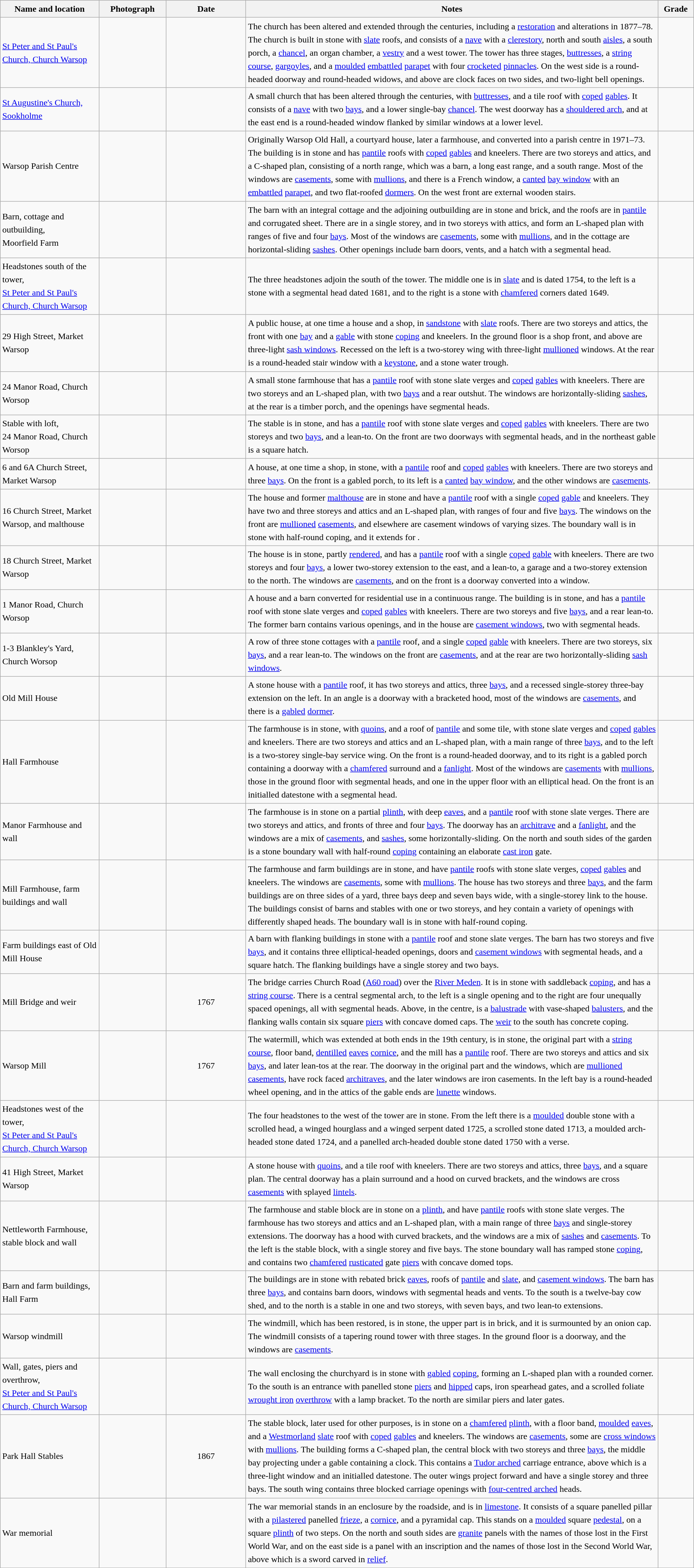<table class="wikitable sortable plainrowheaders" style="width:100%; border:0px; text-align:left; line-height:150%">
<tr>
<th scope="col"  style="width:150px">Name and location</th>
<th scope="col"  style="width:100px" class="unsortable">Photograph</th>
<th scope="col"  style="width:120px">Date</th>
<th scope="col"  style="width:650px" class="unsortable">Notes</th>
<th scope="col"  style="width:50px">Grade</th>
</tr>
<tr>
<td><a href='#'>St Peter and St Paul's Church, Church Warsop</a><br><small></small></td>
<td></td>
<td align="center"></td>
<td>The church has been altered and extended through the centuries, including a <a href='#'>restoration</a> and alterations in 1877–78.  The church is built in stone with <a href='#'>slate</a> roofs, and consists of a <a href='#'>nave</a> with a <a href='#'>clerestory</a>, north and south <a href='#'>aisles</a>, a south porch, a <a href='#'>chancel</a>, an organ chamber, a <a href='#'>vestry</a> and a west tower.  The tower has three stages, <a href='#'>buttresses</a>, a <a href='#'>string course</a>, <a href='#'>gargoyles</a>, and a <a href='#'>moulded</a> <a href='#'>embattled</a> <a href='#'>parapet</a> with four <a href='#'>crocketed</a> <a href='#'>pinnacles</a>.  On the west side is a round-headed doorway and round-headed widows, and above are clock faces on two sides, and two-light bell openings.</td>
<td align="center" ></td>
</tr>
<tr>
<td><a href='#'>St Augustine's Church, Sookholme</a><br><small></small></td>
<td></td>
<td align="center"></td>
<td>A small church that has been altered through the centuries, with <a href='#'>buttresses</a>, and a tile roof with <a href='#'>coped</a> <a href='#'>gables</a>.  It consists of a <a href='#'>nave</a> with two <a href='#'>bays</a>, and a lower single-bay <a href='#'>chancel</a>.  The west doorway has a <a href='#'>shouldered arch</a>, and at the east end is a round-headed window flanked by similar windows at a lower level.</td>
<td align="center" ></td>
</tr>
<tr>
<td>Warsop Parish Centre<br><small></small></td>
<td></td>
<td align="center"></td>
<td>Originally Warsop Old Hall, a courtyard house, later a farmhouse, and converted into a parish centre in 1971–73.  The building is in stone and has <a href='#'>pantile</a> roofs with <a href='#'>coped</a> <a href='#'>gables</a> and kneelers.  There are two storeys and attics, and a C-shaped plan, consisting of a north range, which was a barn, a long east range, and a south range.  Most of the windows are <a href='#'>casements</a>, some with <a href='#'>mullions</a>, and there is a French window, a <a href='#'>canted</a> <a href='#'>bay window</a> with an <a href='#'>embattled</a> <a href='#'>parapet</a>, and two flat-roofed <a href='#'>dormers</a>.  On the west front are external wooden stairs.</td>
<td align="center" ></td>
</tr>
<tr>
<td>Barn, cottage and outbuilding,<br>Moorfield Farm<br><small></small></td>
<td></td>
<td align="center"></td>
<td>The barn with an integral cottage and the adjoining outbuilding are in stone and brick, and the roofs are in <a href='#'>pantile</a> and corrugated sheet.  There are in a single storey, and in two storeys with attics, and form an L-shaped plan with ranges of five and four <a href='#'>bays</a>.  Most of the windows are <a href='#'>casements</a>, some with <a href='#'>mullions</a>, and in the cottage are horizontal-sliding <a href='#'>sashes</a>.  Other openings include barn doors, vents, and a hatch with a segmental head.</td>
<td align="center" ></td>
</tr>
<tr>
<td>Headstones south of the tower,<br><a href='#'>St Peter and St Paul's Church, Church Warsop</a><br><small></small></td>
<td></td>
<td align="center"></td>
<td>The three headstones adjoin the south of the tower.  The middle one is in <a href='#'>slate</a> and is dated 1754, to the left is a stone with a segmental head dated 1681, and to the right is a stone with <a href='#'>chamfered</a> corners dated 1649.</td>
<td align="center" ></td>
</tr>
<tr>
<td>29 High Street, Market Warsop<br><small></small></td>
<td></td>
<td align="center"></td>
<td>A public house, at one time a house and a shop, in <a href='#'>sandstone</a> with <a href='#'>slate</a> roofs.  There are two storeys and attics, the front with one <a href='#'>bay</a> and a <a href='#'>gable</a> with stone <a href='#'>coping</a> and kneelers.  In the ground floor is a shop front, and above are three-light <a href='#'>sash windows</a>.  Recessed on the left is a two-storey wing with three-light <a href='#'>mullioned</a> windows.  At the rear is a round-headed stair window with a <a href='#'>keystone</a>, and a stone water trough.</td>
<td align="center" ></td>
</tr>
<tr>
<td>24 Manor Road, Church Worsop<br><small></small></td>
<td></td>
<td align="center"></td>
<td>A small stone farmhouse that has a <a href='#'>pantile</a> roof with stone slate verges and <a href='#'>coped</a> <a href='#'>gables</a> with kneelers.  There are two storeys and an L-shaped plan, with two <a href='#'>bays</a> and a rear outshut.  The windows are horizontally-sliding <a href='#'>sashes</a>, at the rear is a timber porch, and the openings have segmental heads.</td>
<td align="center" ></td>
</tr>
<tr>
<td>Stable with loft,<br>24 Manor Road, Church Worsop<br><small></small></td>
<td></td>
<td align="center"></td>
<td>The stable is in stone, and has a <a href='#'>pantile</a> roof with stone slate verges and <a href='#'>coped</a> <a href='#'>gables</a> with kneelers.  There are two storeys and two <a href='#'>bays</a>, and a lean-to.  On the front are two doorways with segmental heads, and in the northeast gable is a square hatch.</td>
<td align="center" ></td>
</tr>
<tr>
<td>6 and 6A Church Street,<br>Market Warsop<br><small></small></td>
<td></td>
<td align="center"></td>
<td>A house, at one time a shop, in stone, with a <a href='#'>pantile</a> roof and <a href='#'>coped</a> <a href='#'>gables</a> with kneelers.  There are two storeys and three <a href='#'>bays</a>.  On the front is a gabled porch, to its left is a <a href='#'>canted</a> <a href='#'>bay window</a>, and the other windows are <a href='#'>casements</a>.</td>
<td align="center" ></td>
</tr>
<tr>
<td>16 Church Street, Market Warsop, and malthouse<br><small></small></td>
<td></td>
<td align="center"></td>
<td>The house and former <a href='#'>malthouse</a> are in stone and have a <a href='#'>pantile</a> roof with a single <a href='#'>coped</a> <a href='#'>gable</a> and kneelers.  They have two and three storeys and attics and an L-shaped plan, with ranges of four and five <a href='#'>bays</a>.  The windows on the front are <a href='#'>mullioned</a> <a href='#'>casements</a>, and elsewhere are casement windows of varying sizes.  The boundary wall is in stone with half-round coping, and it extends for .</td>
<td align="center" ></td>
</tr>
<tr>
<td>18 Church Street, Market Warsop<br><small></small></td>
<td></td>
<td align="center"></td>
<td>The house is in stone, partly <a href='#'>rendered</a>, and has a <a href='#'>pantile</a> roof with a single <a href='#'>coped</a> <a href='#'>gable</a> with kneelers.  There are two storeys and four <a href='#'>bays</a>, a lower two-storey extension to the east, and a lean-to, a garage and a two-storey extension to the north.  The windows are <a href='#'>casements</a>, and on the front is a doorway converted into a window.</td>
<td align="center" ></td>
</tr>
<tr>
<td>1 Manor Road, Church Worsop<br><small></small></td>
<td></td>
<td align="center"></td>
<td>A house and a barn converted for residential use in a continuous range.  The building is in stone, and has a <a href='#'>pantile</a> roof with stone slate verges and <a href='#'>coped</a> <a href='#'>gables</a> with kneelers.  There are two storeys and five <a href='#'>bays</a>, and a rear lean-to.  The former barn contains various openings, and in the house are <a href='#'>casement windows</a>, two with segmental heads.</td>
<td align="center" ></td>
</tr>
<tr>
<td>1-3 Blankley's Yard, Church Worsop<br><small></small></td>
<td></td>
<td align="center"></td>
<td>A row of three stone cottages with a <a href='#'>pantile</a> roof, and a single <a href='#'>coped</a> <a href='#'>gable</a> with kneelers.  There are two storeys, six <a href='#'>bays</a>, and a rear lean-to.  The windows on the front are <a href='#'>casements</a>, and at the rear are two horizontally-sliding <a href='#'>sash windows</a>.</td>
<td align="center" ></td>
</tr>
<tr>
<td>Old Mill House<br><small></small></td>
<td></td>
<td align="center"></td>
<td>A stone house with a <a href='#'>pantile</a> roof, it has two storeys and attics, three <a href='#'>bays</a>, and a recessed single-storey three-bay extension on the left.  In an angle is a doorway with a bracketed hood, most of the windows are <a href='#'>casements</a>, and there is a <a href='#'>gabled</a> <a href='#'>dormer</a>.</td>
<td align="center" ></td>
</tr>
<tr>
<td>Hall Farmhouse<br><small></small></td>
<td></td>
<td align="center"></td>
<td>The farmhouse is in stone, with <a href='#'>quoins</a>, and a roof of <a href='#'>pantile</a> and some tile, with stone slate verges and <a href='#'>coped</a> <a href='#'>gables</a> and kneelers.  There are two storeys and attics and an L-shaped plan, with a main range of three <a href='#'>bays</a>, and to the left is a two-storey single-bay service wing.  On the front is a round-headed doorway, and to its right is a gabled porch containing a doorway with a <a href='#'>chamfered</a> surround and  a <a href='#'>fanlight</a>.  Most of the windows are <a href='#'>casements</a> with <a href='#'>mullions</a>, those in the ground floor with segmental heads, and one in the upper floor with an elliptical head.  On the front is an initialled datestone with a segmental head.</td>
<td align="center" ></td>
</tr>
<tr>
<td>Manor Farmhouse and wall<br><small></small></td>
<td></td>
<td align="center"></td>
<td>The farmhouse is in stone on a partial <a href='#'>plinth</a>, with deep <a href='#'>eaves</a>, and a <a href='#'>pantile</a> roof with stone slate verges.  There are two storeys and attics, and fronts of three and four <a href='#'>bays</a>.  The doorway has an <a href='#'>architrave</a> and a <a href='#'>fanlight</a>, and the windows are a mix of <a href='#'>casements</a>, and <a href='#'>sashes</a>, some horizontally-sliding.  On the north and south sides of the garden is a stone boundary wall with half-round <a href='#'>coping</a> containing an elaborate <a href='#'>cast iron</a> gate.</td>
<td align="center" ></td>
</tr>
<tr>
<td>Mill Farmhouse, farm buildings and wall<br><small></small></td>
<td></td>
<td align="center"></td>
<td>The farmhouse and farm buildings are in stone, and have <a href='#'>pantile</a> roofs with stone slate verges, <a href='#'>coped</a> <a href='#'>gables</a> and kneelers.  The windows are <a href='#'>casements</a>, some with <a href='#'>mullions</a>.  The house has two storeys and three <a href='#'>bays</a>, and the farm buildings are on three sides of a yard, three bays deep and seven bays wide, with a single-storey link to the house.  The buildings consist of barns and stables with one or two storeys, and hey contain a variety of openings with differently shaped heads.  The boundary wall is in stone with half-round coping.</td>
<td align="center" ></td>
</tr>
<tr>
<td>Farm buildings east of Old Mill House<br><small></small></td>
<td></td>
<td align="center"></td>
<td>A barn with flanking buildings in stone with a <a href='#'>pantile</a> roof and stone slate verges.  The barn has two storeys and five <a href='#'>bays</a>, and it contains three elliptical-headed openings, doors and <a href='#'>casement windows</a> with segmental heads, and a square hatch.  The flanking buildings have a single storey and two bays.</td>
<td align="center" ></td>
</tr>
<tr>
<td>Mill Bridge and weir<br><small></small></td>
<td></td>
<td align="center">1767</td>
<td>The bridge carries Church Road (<a href='#'>A60 road</a>) over the <a href='#'>River Meden</a>.  It is in stone with saddleback <a href='#'>coping</a>, and has a <a href='#'>string course</a>.  There is a central segmental arch, to the left is a single opening and to the right are four unequally spaced openings, all with segmental heads.  Above, in the centre, is a <a href='#'>balustrade</a> with vase-shaped <a href='#'>balusters</a>, and the flanking walls contain six square <a href='#'>piers</a> with concave domed caps.  The <a href='#'>weir</a> to the south has concrete coping.</td>
<td align="center" ></td>
</tr>
<tr>
<td>Warsop Mill<br><small></small></td>
<td></td>
<td align="center">1767</td>
<td>The watermill, which was extended at both ends in the 19th century, is in stone, the original part with a <a href='#'>string course</a>, floor band, <a href='#'>dentilled</a> <a href='#'>eaves</a> <a href='#'>cornice</a>, and the mill has a <a href='#'>pantile</a> roof.  There are two storeys and attics and six <a href='#'>bays</a>, and later lean-tos at the rear.   The doorway in the original part and the windows, which are <a href='#'>mullioned</a> <a href='#'>casements</a>, have rock faced <a href='#'>architraves</a>, and the later windows are iron casements.  In the left bay is a round-headed wheel opening, and in the attics of the gable ends are <a href='#'>lunette</a> windows.</td>
<td align="center" ></td>
</tr>
<tr>
<td>Headstones west of the tower,<br><a href='#'>St Peter and St Paul's Church, Church Warsop</a><br><small></small></td>
<td></td>
<td align="center"></td>
<td>The four headstones to the west of the tower are in stone.  From the left there is a <a href='#'>moulded</a> double stone with a scrolled head, a winged hourglass and a winged serpent dated 1725, a scrolled stone dated 1713, a moulded arch-headed stone dated 1724, and a panelled arch-headed double stone dated 1750 with a verse.</td>
<td align="center" ></td>
</tr>
<tr>
<td>41 High Street, Market Warsop<br><small></small></td>
<td></td>
<td align="center"></td>
<td>A stone house with <a href='#'>quoins</a>, and a tile roof with kneelers.  There are two storeys and attics, three <a href='#'>bays</a>, and a square plan.  The central doorway has a plain surround and a hood on curved brackets, and the windows are cross <a href='#'>casements</a> with splayed <a href='#'>lintels</a>.</td>
<td align="center" ></td>
</tr>
<tr>
<td>Nettleworth Farmhouse, stable block and wall<br><small></small></td>
<td></td>
<td align="center"></td>
<td>The farmhouse and stable block are in stone on a <a href='#'>plinth</a>, and have <a href='#'>pantile</a> roofs with stone slate verges.  The farmhouse has two storeys and attics and an L-shaped plan, with a main range of three <a href='#'>bays</a> and single-storey extensions.  The doorway has a hood with curved brackets, and the windows are a mix of <a href='#'>sashes</a> and <a href='#'>casements</a>.  To the left is the stable block, with a single storey and five bays.  The stone boundary wall has ramped stone <a href='#'>coping</a>, and contains two <a href='#'>chamfered</a> <a href='#'>rusticated</a> gate <a href='#'>piers</a> with concave domed tops.</td>
<td align="center" ></td>
</tr>
<tr>
<td>Barn and farm buildings, Hall Farm<br><small></small></td>
<td></td>
<td align="center"></td>
<td>The buildings are in stone with rebated brick <a href='#'>eaves</a>, roofs of <a href='#'>pantile</a> and <a href='#'>slate</a>, and <a href='#'>casement windows</a>.  The barn has three <a href='#'>bays</a>, and contains barn doors, windows with segmental heads and vents.  To the south is a twelve-bay cow shed, and to the north is a stable in one and two storeys, with seven bays, and two lean-to extensions.</td>
<td align="center" ></td>
</tr>
<tr>
<td>Warsop windmill<br><small></small></td>
<td></td>
<td align="center"></td>
<td>The windmill, which has been restored, is in stone, the upper part is in brick, and it is surmounted by an onion cap.  The windmill consists of a tapering round tower with three stages.  In the ground floor is a doorway, and the windows are <a href='#'>casements</a>.</td>
<td align="center" ></td>
</tr>
<tr>
<td>Wall, gates, piers and overthrow,<br><a href='#'>St Peter and St Paul's Church, Church Warsop</a><br><small></small></td>
<td></td>
<td align="center"></td>
<td>The wall enclosing the churchyard is in stone with <a href='#'>gabled</a> <a href='#'>coping</a>, forming an L-shaped plan with a rounded corner.  To the south is  an entrance with panelled stone <a href='#'>piers</a> and <a href='#'>hipped</a> caps, iron spearhead gates, and a scrolled foliate <a href='#'>wrought iron</a> <a href='#'>overthrow</a> with a lamp bracket.  To the north are similar piers and later gates.</td>
<td align="center" ></td>
</tr>
<tr>
<td>Park Hall Stables<br><small></small></td>
<td></td>
<td align="center">1867</td>
<td>The stable block, later used for other purposes, is in stone on a <a href='#'>chamfered</a> <a href='#'>plinth</a>, with a floor band, <a href='#'>moulded</a> <a href='#'>eaves</a>, and a <a href='#'>Westmorland</a> <a href='#'>slate</a> roof with <a href='#'>coped</a> <a href='#'>gables</a> and kneelers.  The windows are <a href='#'>casements</a>, some are <a href='#'>cross windows</a> with <a href='#'>mullions</a>.  The building forms a C-shaped plan, the central block with two storeys and three <a href='#'>bays</a>, the middle bay projecting under a gable containing a clock.  This contains a <a href='#'>Tudor arched</a> carriage entrance, above which is a three-light window and an initialled datestone.  The outer wings project forward and have a single storey and three bays.  The south wing contains three blocked carriage openings with <a href='#'>four-centred arched</a> heads.</td>
<td align="center" ></td>
</tr>
<tr>
<td>War memorial<br><small></small></td>
<td></td>
<td align="center"></td>
<td>The war memorial stands in an enclosure by the roadside, and is in <a href='#'>limestone</a>.  It consists of a square panelled pillar with a <a href='#'>pilastered</a> panelled <a href='#'>frieze</a>, a <a href='#'>cornice</a>, and a pyramidal cap.  This stands on a <a href='#'>moulded</a> square <a href='#'>pedestal</a>, on a square <a href='#'>plinth</a> of two steps.  On the north and south sides are <a href='#'>granite</a> panels with the names of those lost in the First World War, and on the east side is a panel with an inscription and the names of those lost in the Second World War, above which is a sword carved in <a href='#'>relief</a>.</td>
<td align="center" ></td>
</tr>
<tr>
</tr>
</table>
